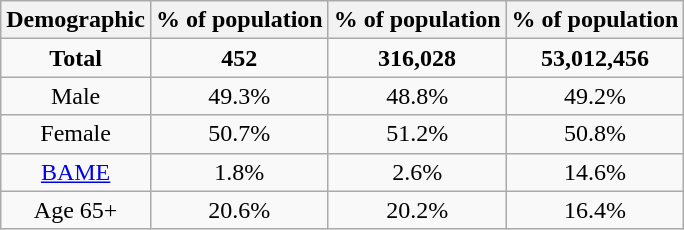<table class="wikitable sortable" style="text-align: center">
<tr>
<th>Demographic</th>
<th>% of population <br> </th>
<th>% of population <br> </th>
<th>% of population  <br> </th>
</tr>
<tr>
<td><strong>Total</strong></td>
<td><strong>452</strong></td>
<td><strong>316,028</strong></td>
<td><strong>53,012,456</strong></td>
</tr>
<tr>
<td>Male</td>
<td>49.3%</td>
<td>48.8%</td>
<td>49.2%</td>
</tr>
<tr>
<td>Female</td>
<td>50.7%</td>
<td>51.2%</td>
<td>50.8%</td>
</tr>
<tr>
<td><a href='#'>BAME</a></td>
<td>1.8%</td>
<td>2.6%</td>
<td>14.6%</td>
</tr>
<tr>
<td>Age 65+</td>
<td>20.6%</td>
<td>20.2%</td>
<td>16.4%</td>
</tr>
</table>
